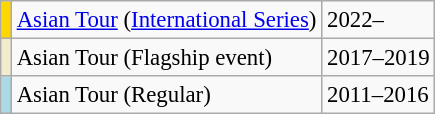<table class="wikitable" style="font-size:95%">
<tr>
<td style="background:gold"></td>
<td><a href='#'>Asian Tour</a> (<a href='#'>International Series</a>)</td>
<td>2022–</td>
</tr>
<tr>
<td style="background:#f2ecce"></td>
<td>Asian Tour (Flagship event)</td>
<td>2017–2019</td>
</tr>
<tr>
<td style="background:lightblue"></td>
<td>Asian Tour (Regular)</td>
<td>2011–2016</td>
</tr>
</table>
